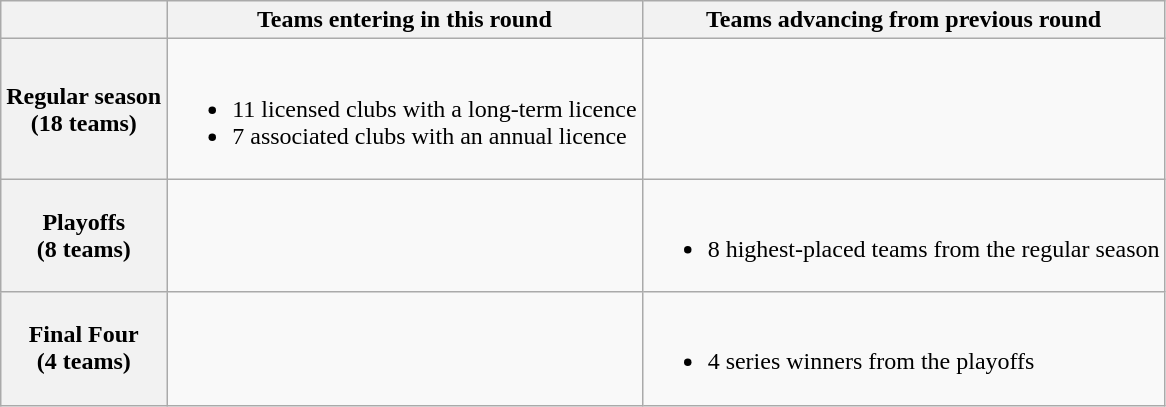<table class="wikitable">
<tr>
<th></th>
<th>Teams entering in this round</th>
<th>Teams advancing from previous round</th>
</tr>
<tr>
<th>Regular season<br>(18 teams)</th>
<td><br><ul><li>11 licensed clubs with a long-term licence</li><li>7 associated clubs with an annual licence</li></ul></td>
<td></td>
</tr>
<tr>
<th>Playoffs<br>(8 teams)</th>
<td></td>
<td><br><ul><li>8 highest-placed teams from the regular season</li></ul></td>
</tr>
<tr>
<th>Final Four<br>(4 teams)</th>
<td></td>
<td><br><ul><li>4 series winners from the playoffs</li></ul></td>
</tr>
</table>
